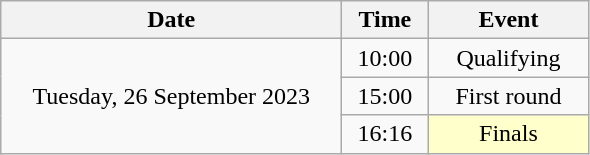<table class = "wikitable" style="text-align:center;">
<tr>
<th width=220>Date</th>
<th width=50>Time</th>
<th width=100>Event</th>
</tr>
<tr>
<td rowspan=3>Tuesday, 26 September 2023</td>
<td>10:00</td>
<td>Qualifying</td>
</tr>
<tr>
<td>15:00</td>
<td>First round</td>
</tr>
<tr>
<td>16:16</td>
<td bgcolor=ffffcc>Finals</td>
</tr>
</table>
